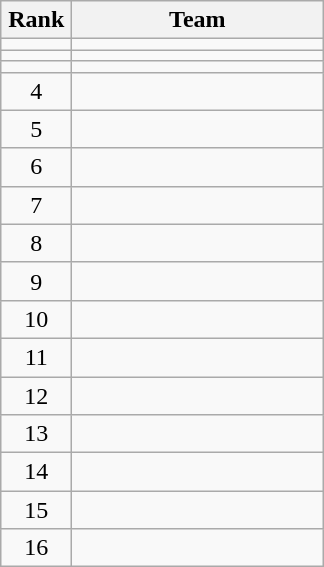<table class="wikitable" style="text-align:center">
<tr>
<th width=40>Rank</th>
<th width=160>Team</th>
</tr>
<tr>
<td></td>
<td style="text-align:left"></td>
</tr>
<tr>
<td></td>
<td style="text-align:left"></td>
</tr>
<tr>
<td></td>
<td style="text-align:left"></td>
</tr>
<tr>
<td>4</td>
<td style="text-align:left"></td>
</tr>
<tr>
<td>5</td>
<td style="text-align:left"></td>
</tr>
<tr>
<td>6</td>
<td style="text-align:left"></td>
</tr>
<tr>
<td>7</td>
<td style="text-align:left"></td>
</tr>
<tr>
<td>8</td>
<td style="text-align:left"></td>
</tr>
<tr>
<td>9</td>
<td style="text-align:left"></td>
</tr>
<tr>
<td>10</td>
<td style="text-align:left"></td>
</tr>
<tr>
<td>11</td>
<td style="text-align:left"></td>
</tr>
<tr>
<td>12</td>
<td style="text-align:left"></td>
</tr>
<tr>
<td>13</td>
<td style="text-align:left"></td>
</tr>
<tr>
<td>14</td>
<td style="text-align:left"></td>
</tr>
<tr>
<td>15</td>
<td style="text-align:left"></td>
</tr>
<tr>
<td>16</td>
<td style="text-align:left"></td>
</tr>
</table>
